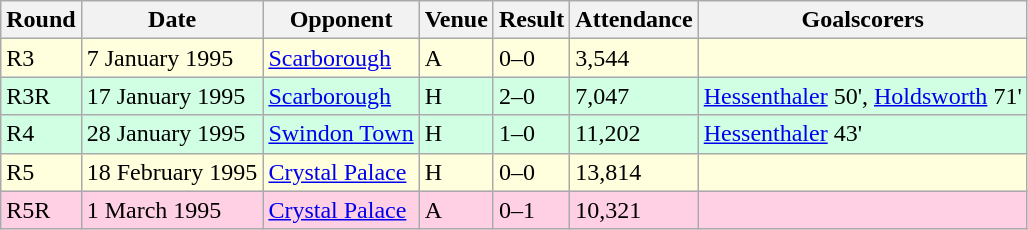<table class="wikitable">
<tr>
<th>Round</th>
<th>Date</th>
<th>Opponent</th>
<th>Venue</th>
<th>Result</th>
<th>Attendance</th>
<th>Goalscorers</th>
</tr>
<tr style="background-color: #ffffdd;">
<td>R3</td>
<td>7 January 1995</td>
<td><a href='#'>Scarborough</a></td>
<td>A</td>
<td>0–0</td>
<td>3,544</td>
<td></td>
</tr>
<tr style="background-color: #d0ffe3;">
<td>R3R</td>
<td>17 January 1995</td>
<td><a href='#'>Scarborough</a></td>
<td>H</td>
<td>2–0</td>
<td>7,047</td>
<td><a href='#'>Hessenthaler</a> 50', <a href='#'>Holdsworth</a> 71'</td>
</tr>
<tr style="background-color: #d0ffe3;">
<td>R4</td>
<td>28 January 1995</td>
<td><a href='#'>Swindon Town</a></td>
<td>H</td>
<td>1–0</td>
<td>11,202</td>
<td><a href='#'>Hessenthaler</a> 43'</td>
</tr>
<tr style="background-color: #ffffdd;">
<td>R5</td>
<td>18 February 1995</td>
<td><a href='#'>Crystal Palace</a></td>
<td>H</td>
<td>0–0</td>
<td>13,814</td>
<td></td>
</tr>
<tr style="background-color: #ffd0e3;">
<td>R5R</td>
<td>1 March 1995</td>
<td><a href='#'>Crystal Palace</a></td>
<td>A</td>
<td>0–1</td>
<td>10,321</td>
<td></td>
</tr>
</table>
